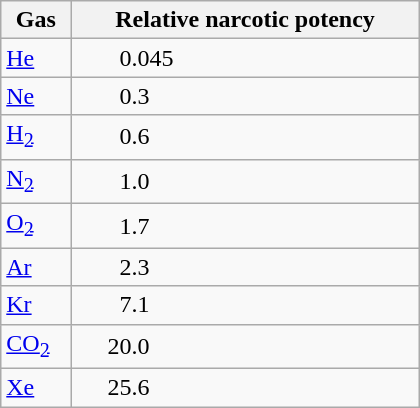<table class="wikitable floatright" style="width:17.5em; margin-top:-0.5em;">
<tr>
<th scope="col">Gas</th>
<th scope="col">Relative narcotic potency</th>
</tr>
<tr>
<td><a href='#'>He</a></td>
<td style="padding-left:2em;">0.045</td>
</tr>
<tr>
<td><a href='#'>Ne</a></td>
<td style="padding-left:2em;">0.3</td>
</tr>
<tr>
<td><a href='#'>H<sub>2</sub></a></td>
<td style="padding-left:2em;">0.6</td>
</tr>
<tr>
<td><a href='#'>N<sub>2</sub></a></td>
<td style="padding-left:2em;">1.0</td>
</tr>
<tr>
<td><a href='#'>O<sub>2</sub></a></td>
<td style="padding-left:2em;">1.7</td>
</tr>
<tr>
<td><a href='#'>Ar</a></td>
<td style="padding-left:2em;">2.3</td>
</tr>
<tr>
<td><a href='#'>Kr</a></td>
<td style="padding-left:2em;">7.1</td>
</tr>
<tr>
<td><a href='#'>CO<sub>2</sub></a></td>
<td style="padding-left:1.5em;">20.0</td>
</tr>
<tr>
<td><a href='#'>Xe</a></td>
<td style="padding-left:1.5em;">25.6</td>
</tr>
</table>
